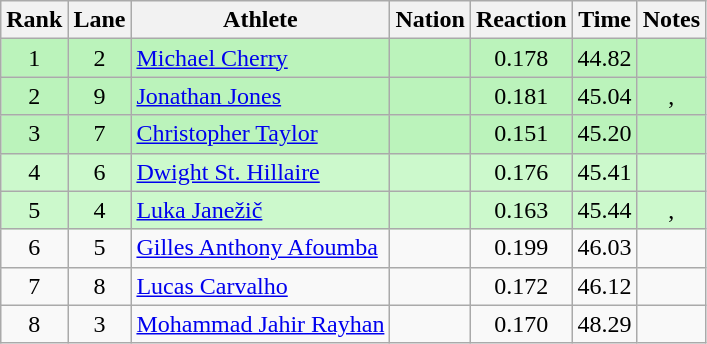<table class="wikitable sortable" style="text-align:center">
<tr>
<th>Rank</th>
<th>Lane</th>
<th>Athlete</th>
<th>Nation</th>
<th>Reaction</th>
<th>Time</th>
<th>Notes</th>
</tr>
<tr bgcolor=bbf3bb>
<td>1</td>
<td>2</td>
<td align=left><a href='#'>Michael Cherry</a></td>
<td align=left></td>
<td>0.178</td>
<td>44.82</td>
<td></td>
</tr>
<tr bgcolor=bbf3bb>
<td>2</td>
<td>9</td>
<td align=left><a href='#'>Jonathan Jones</a></td>
<td align=left></td>
<td>0.181</td>
<td>45.04</td>
<td>, </td>
</tr>
<tr bgcolor=bbf3bb>
<td>3</td>
<td>7</td>
<td align=left><a href='#'>Christopher Taylor</a></td>
<td align=left></td>
<td>0.151</td>
<td>45.20</td>
<td></td>
</tr>
<tr style="background:#ccf9cc;">
<td>4</td>
<td>6</td>
<td align=left><a href='#'>Dwight St. Hillaire</a></td>
<td align=left></td>
<td>0.176</td>
<td>45.41</td>
<td></td>
</tr>
<tr style="background:#ccf9cc;">
<td>5</td>
<td>4</td>
<td align=left><a href='#'>Luka Janežič</a></td>
<td align=left></td>
<td>0.163</td>
<td>45.44</td>
<td>, </td>
</tr>
<tr>
<td>6</td>
<td>5</td>
<td align=left><a href='#'>Gilles Anthony Afoumba</a></td>
<td align=left></td>
<td>0.199</td>
<td>46.03</td>
<td></td>
</tr>
<tr>
<td>7</td>
<td>8</td>
<td align=left><a href='#'>Lucas Carvalho</a></td>
<td align=left></td>
<td>0.172</td>
<td>46.12</td>
<td></td>
</tr>
<tr>
<td>8</td>
<td>3</td>
<td align=left><a href='#'>Mohammad Jahir Rayhan</a></td>
<td align=left></td>
<td>0.170</td>
<td>48.29</td>
<td></td>
</tr>
</table>
